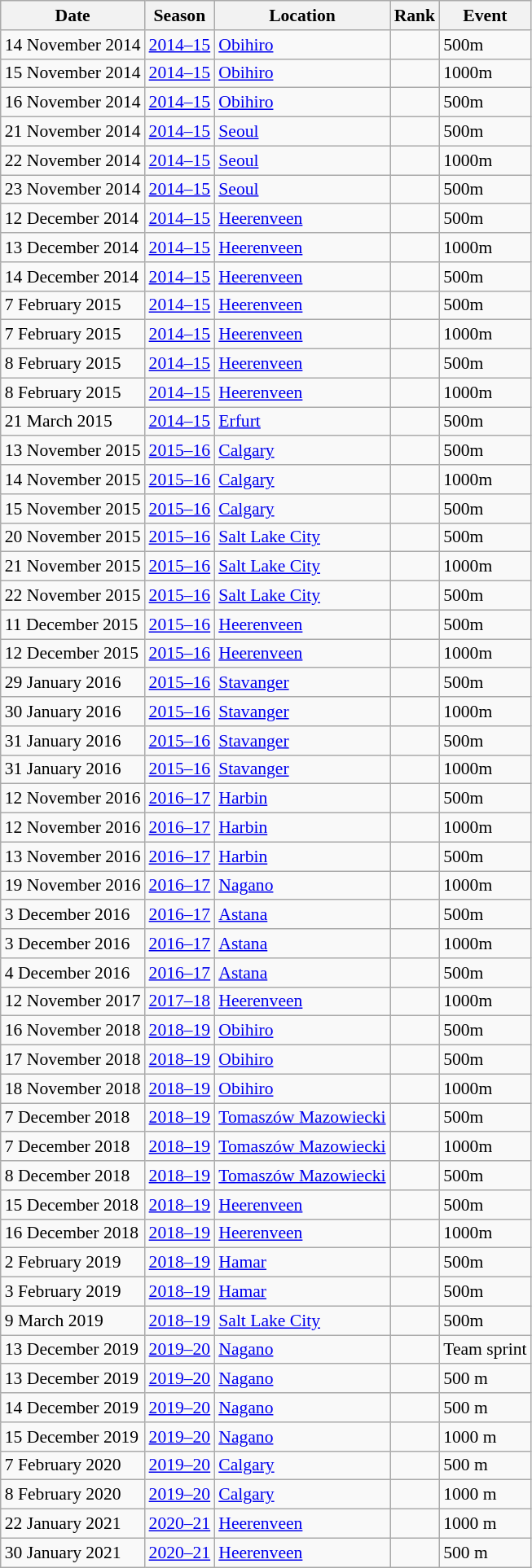<table class="wikitable sortable" style="font-size:90%" style="text-align:center">
<tr>
<th>Date</th>
<th>Season</th>
<th>Location</th>
<th>Rank</th>
<th>Event</th>
</tr>
<tr>
<td>14 November 2014</td>
<td><a href='#'>2014–15</a></td>
<td><a href='#'>Obihiro</a></td>
<td></td>
<td>500m</td>
</tr>
<tr>
<td>15 November 2014</td>
<td><a href='#'>2014–15</a></td>
<td><a href='#'>Obihiro</a></td>
<td></td>
<td>1000m</td>
</tr>
<tr>
<td>16 November 2014</td>
<td><a href='#'>2014–15</a></td>
<td><a href='#'>Obihiro</a></td>
<td></td>
<td>500m</td>
</tr>
<tr>
<td>21 November 2014</td>
<td><a href='#'>2014–15</a></td>
<td><a href='#'>Seoul</a></td>
<td></td>
<td>500m</td>
</tr>
<tr>
<td>22 November 2014</td>
<td><a href='#'>2014–15</a></td>
<td><a href='#'>Seoul</a></td>
<td></td>
<td>1000m</td>
</tr>
<tr>
<td>23 November 2014</td>
<td><a href='#'>2014–15</a></td>
<td><a href='#'>Seoul</a></td>
<td></td>
<td>500m</td>
</tr>
<tr>
<td>12 December 2014</td>
<td><a href='#'>2014–15</a></td>
<td><a href='#'>Heerenveen</a></td>
<td></td>
<td>500m</td>
</tr>
<tr>
<td>13 December 2014</td>
<td><a href='#'>2014–15</a></td>
<td><a href='#'>Heerenveen</a></td>
<td></td>
<td>1000m</td>
</tr>
<tr>
<td>14 December 2014</td>
<td><a href='#'>2014–15</a></td>
<td><a href='#'>Heerenveen</a></td>
<td></td>
<td>500m</td>
</tr>
<tr>
<td>7 February 2015</td>
<td><a href='#'>2014–15</a></td>
<td><a href='#'>Heerenveen</a></td>
<td></td>
<td>500m</td>
</tr>
<tr>
<td>7 February 2015</td>
<td><a href='#'>2014–15</a></td>
<td><a href='#'>Heerenveen</a></td>
<td></td>
<td>1000m</td>
</tr>
<tr>
<td>8 February 2015</td>
<td><a href='#'>2014–15</a></td>
<td><a href='#'>Heerenveen</a></td>
<td></td>
<td>500m</td>
</tr>
<tr>
<td>8 February 2015</td>
<td><a href='#'>2014–15</a></td>
<td><a href='#'>Heerenveen</a></td>
<td></td>
<td>1000m</td>
</tr>
<tr>
<td>21 March 2015</td>
<td><a href='#'>2014–15</a></td>
<td><a href='#'>Erfurt</a></td>
<td></td>
<td>500m</td>
</tr>
<tr>
<td>13 November 2015</td>
<td><a href='#'>2015–16</a></td>
<td><a href='#'>Calgary</a></td>
<td></td>
<td>500m</td>
</tr>
<tr>
<td>14 November 2015</td>
<td><a href='#'>2015–16</a></td>
<td><a href='#'>Calgary</a></td>
<td></td>
<td>1000m</td>
</tr>
<tr>
<td>15 November 2015</td>
<td><a href='#'>2015–16</a></td>
<td><a href='#'>Calgary</a></td>
<td></td>
<td>500m</td>
</tr>
<tr>
<td>20 November 2015</td>
<td><a href='#'>2015–16</a></td>
<td><a href='#'>Salt Lake City</a></td>
<td></td>
<td>500m</td>
</tr>
<tr>
<td>21 November 2015</td>
<td><a href='#'>2015–16</a></td>
<td><a href='#'>Salt Lake City</a></td>
<td></td>
<td>1000m</td>
</tr>
<tr>
<td>22 November 2015</td>
<td><a href='#'>2015–16</a></td>
<td><a href='#'>Salt Lake City</a></td>
<td></td>
<td>500m</td>
</tr>
<tr>
<td>11 December 2015</td>
<td><a href='#'>2015–16</a></td>
<td><a href='#'>Heerenveen</a></td>
<td></td>
<td>500m</td>
</tr>
<tr>
<td>12 December 2015</td>
<td><a href='#'>2015–16</a></td>
<td><a href='#'>Heerenveen</a></td>
<td></td>
<td>1000m</td>
</tr>
<tr>
<td>29 January 2016</td>
<td><a href='#'>2015–16</a></td>
<td><a href='#'>Stavanger</a></td>
<td></td>
<td>500m</td>
</tr>
<tr>
<td>30 January 2016</td>
<td><a href='#'>2015–16</a></td>
<td><a href='#'>Stavanger</a></td>
<td></td>
<td>1000m</td>
</tr>
<tr>
<td>31 January 2016</td>
<td><a href='#'>2015–16</a></td>
<td><a href='#'>Stavanger</a></td>
<td></td>
<td>500m</td>
</tr>
<tr>
<td>31 January 2016</td>
<td><a href='#'>2015–16</a></td>
<td><a href='#'>Stavanger</a></td>
<td></td>
<td>1000m</td>
</tr>
<tr>
<td>12 November 2016</td>
<td><a href='#'>2016–17</a></td>
<td><a href='#'>Harbin</a></td>
<td></td>
<td>500m</td>
</tr>
<tr>
<td>12 November 2016</td>
<td><a href='#'>2016–17</a></td>
<td><a href='#'>Harbin</a></td>
<td></td>
<td>1000m</td>
</tr>
<tr>
<td>13 November 2016</td>
<td><a href='#'>2016–17</a></td>
<td><a href='#'>Harbin</a></td>
<td></td>
<td>500m</td>
</tr>
<tr>
<td>19 November 2016</td>
<td><a href='#'>2016–17</a></td>
<td><a href='#'>Nagano</a></td>
<td></td>
<td>1000m</td>
</tr>
<tr>
<td>3 December 2016</td>
<td><a href='#'>2016–17</a></td>
<td><a href='#'>Astana</a></td>
<td></td>
<td>500m</td>
</tr>
<tr>
<td>3 December 2016</td>
<td><a href='#'>2016–17</a></td>
<td><a href='#'>Astana</a></td>
<td></td>
<td>1000m</td>
</tr>
<tr>
<td>4 December 2016</td>
<td><a href='#'>2016–17</a></td>
<td><a href='#'>Astana</a></td>
<td></td>
<td>500m</td>
</tr>
<tr>
<td>12 November 2017</td>
<td><a href='#'>2017–18</a></td>
<td><a href='#'>Heerenveen</a></td>
<td></td>
<td>1000m</td>
</tr>
<tr>
<td>16 November 2018</td>
<td><a href='#'>2018–19</a></td>
<td><a href='#'>Obihiro</a></td>
<td></td>
<td>500m</td>
</tr>
<tr>
<td>17 November 2018</td>
<td><a href='#'>2018–19</a></td>
<td><a href='#'>Obihiro</a></td>
<td></td>
<td>500m</td>
</tr>
<tr>
<td>18 November 2018</td>
<td><a href='#'>2018–19</a></td>
<td><a href='#'>Obihiro</a></td>
<td></td>
<td>1000m</td>
</tr>
<tr>
<td>7 December 2018</td>
<td><a href='#'>2018–19</a></td>
<td><a href='#'>Tomaszów Mazowiecki</a></td>
<td></td>
<td>500m</td>
</tr>
<tr>
<td>7 December 2018</td>
<td><a href='#'>2018–19</a></td>
<td><a href='#'>Tomaszów Mazowiecki</a></td>
<td></td>
<td>1000m</td>
</tr>
<tr>
<td>8 December 2018</td>
<td><a href='#'>2018–19</a></td>
<td><a href='#'>Tomaszów Mazowiecki</a></td>
<td></td>
<td>500m</td>
</tr>
<tr>
<td>15 December 2018</td>
<td><a href='#'>2018–19</a></td>
<td><a href='#'>Heerenveen</a></td>
<td></td>
<td>500m</td>
</tr>
<tr>
<td>16 December 2018</td>
<td><a href='#'>2018–19</a></td>
<td><a href='#'>Heerenveen</a></td>
<td></td>
<td>1000m</td>
</tr>
<tr>
<td>2 February 2019</td>
<td><a href='#'>2018–19</a></td>
<td><a href='#'>Hamar</a></td>
<td></td>
<td>500m</td>
</tr>
<tr>
<td>3 February 2019</td>
<td><a href='#'>2018–19</a></td>
<td><a href='#'>Hamar</a></td>
<td></td>
<td>500m</td>
</tr>
<tr>
<td>9 March 2019</td>
<td><a href='#'>2018–19</a></td>
<td><a href='#'>Salt Lake City</a></td>
<td></td>
<td>500m</td>
</tr>
<tr>
<td>13 December 2019</td>
<td><a href='#'>2019–20</a></td>
<td><a href='#'>Nagano</a></td>
<td></td>
<td>Team sprint</td>
</tr>
<tr>
<td>13 December 2019</td>
<td><a href='#'>2019–20</a></td>
<td><a href='#'>Nagano</a></td>
<td></td>
<td>500 m</td>
</tr>
<tr>
<td>14 December 2019</td>
<td><a href='#'>2019–20</a></td>
<td><a href='#'>Nagano</a></td>
<td></td>
<td>500 m</td>
</tr>
<tr>
<td>15 December 2019</td>
<td><a href='#'>2019–20</a></td>
<td><a href='#'>Nagano</a></td>
<td></td>
<td>1000 m</td>
</tr>
<tr>
<td>7 February 2020</td>
<td><a href='#'>2019–20</a></td>
<td><a href='#'>Calgary</a></td>
<td></td>
<td>500 m</td>
</tr>
<tr>
<td>8 February 2020</td>
<td><a href='#'>2019–20</a></td>
<td><a href='#'>Calgary</a></td>
<td></td>
<td>1000 m</td>
</tr>
<tr>
<td>22 January 2021</td>
<td><a href='#'>2020–21</a></td>
<td><a href='#'>Heerenveen</a></td>
<td></td>
<td>1000 m</td>
</tr>
<tr>
<td>30 January 2021</td>
<td><a href='#'>2020–21</a></td>
<td><a href='#'>Heerenveen</a></td>
<td></td>
<td>500 m</td>
</tr>
</table>
